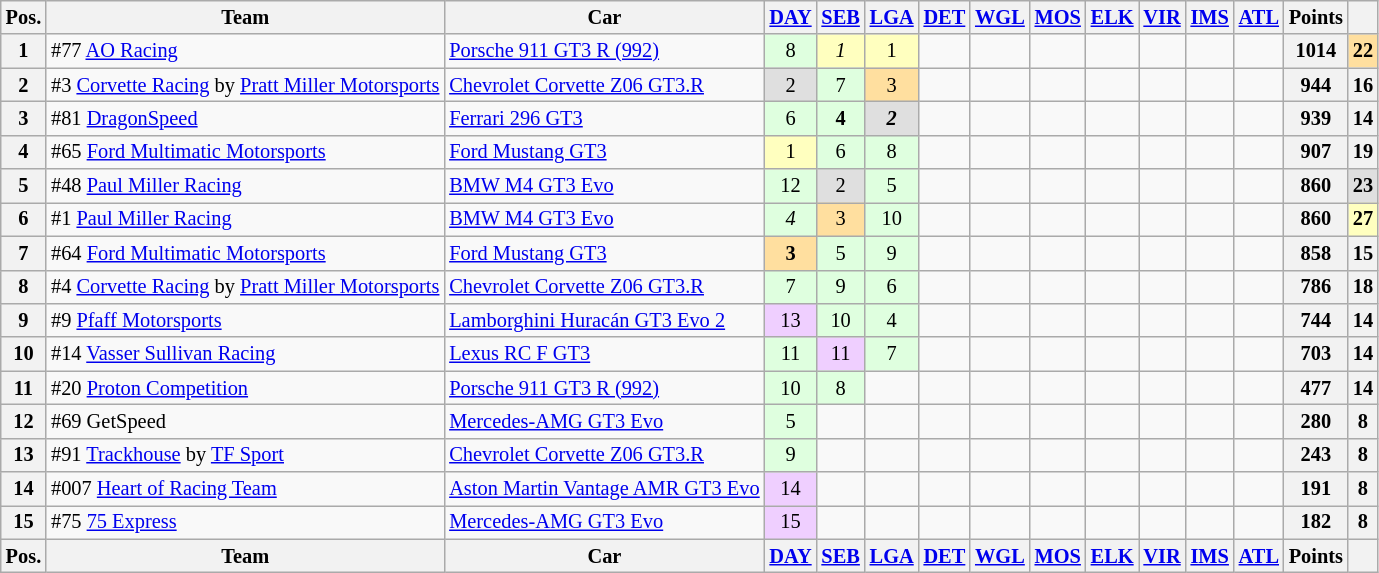<table class="wikitable" style="font-size:85%;">
<tr>
<th>Pos.</th>
<th>Team</th>
<th>Car</th>
<th><a href='#'>DAY</a></th>
<th><a href='#'>SEB</a></th>
<th><a href='#'>LGA</a></th>
<th><a href='#'>DET</a></th>
<th><a href='#'>WGL</a></th>
<th><a href='#'>MOS</a></th>
<th><a href='#'>ELK</a></th>
<th><a href='#'>VIR</a></th>
<th><a href='#'>IMS</a></th>
<th><a href='#'>ATL</a></th>
<th>Points</th>
<th></th>
</tr>
<tr>
<th>1</th>
<td>#77 <a href='#'>AO Racing</a></td>
<td><a href='#'>Porsche 911 GT3 R (992)</a></td>
<td style="background:#dfffdf" align="center">8</td>
<td style="background:#ffffbf" align="center"><em>1</em></td>
<td style="background:#ffffbf" align="center">1</td>
<td style="background:#" align="center"></td>
<td style="background:#" align="center"></td>
<td style="background:#" align="center"></td>
<td style="background:#" align="center"></td>
<td style="background:#" align="center"></td>
<td style="background:#" align="center"></td>
<td style="background:#" align="center"></td>
<th>1014</th>
<th style="background:#ffdf9f">22</th>
</tr>
<tr>
<th>2</th>
<td>#3 <a href='#'>Corvette Racing</a> by <a href='#'>Pratt Miller Motorsports</a></td>
<td><a href='#'>Chevrolet Corvette Z06 GT3.R</a></td>
<td style="background:#dfdfdf" align="center">2</td>
<td style="background:#dfffdf" align="center">7</td>
<td style="background:#ffdf9f" align="center">3</td>
<td style="background:#" align="center"></td>
<td style="background:#" align="center"></td>
<td style="background:#" align="center"></td>
<td style="background:#" align="center"></td>
<td style="background:#" align="center"></td>
<td style="background:#" align="center"></td>
<td style="background:#" align="center"></td>
<th>944</th>
<th>16</th>
</tr>
<tr>
<th>3</th>
<td>#81 <a href='#'>DragonSpeed</a></td>
<td><a href='#'>Ferrari 296 GT3</a></td>
<td style="background:#dfffdf" align="center">6</td>
<td style="background:#dfffdf" align="center"><strong>4</strong></td>
<td style="background:#dfdfdf" align="center"><strong><em>2</em></strong></td>
<td style="background:#" align="center"></td>
<td style="background:#" align="center"></td>
<td style="background:#" align="center"></td>
<td style="background:#" align="center"></td>
<td style="background:#" align="center"></td>
<td style="background:#" align="center"></td>
<td style="background:#" align="center"></td>
<th>939</th>
<th>14</th>
</tr>
<tr>
<th>4</th>
<td>#65 <a href='#'>Ford Multimatic Motorsports</a></td>
<td><a href='#'>Ford Mustang GT3</a></td>
<td style="background:#ffffbf" align="center">1</td>
<td style="background:#dfffdf" align="center">6</td>
<td style="background:#dfffdf" align="center">8</td>
<td style="background:#" align="center"></td>
<td style="background:#" align="center"></td>
<td style="background:#" align="center"></td>
<td style="background:#" align="center"></td>
<td style="background:#" align="center"></td>
<td style="background:#" align="center"></td>
<td style="background:#" align="center"></td>
<th>907</th>
<th>19</th>
</tr>
<tr>
<th>5</th>
<td>#48 <a href='#'>Paul Miller Racing</a></td>
<td><a href='#'>BMW M4 GT3 Evo</a></td>
<td style="background:#dfffdf" align="center">12</td>
<td style="background:#dfdfdf" align="center">2</td>
<td style="background:#dfffdf" align="center">5</td>
<td style="background:#" align="center"></td>
<td style="background:#" align="center"></td>
<td style="background:#" align="center"></td>
<td style="background:#" align="center"></td>
<td style="background:#" align="center"></td>
<td style="background:#" align="center"></td>
<td style="background:#" align="center"></td>
<th>860</th>
<th style="background:#dfdfdf">23</th>
</tr>
<tr>
<th>6</th>
<td>#1 <a href='#'>Paul Miller Racing</a></td>
<td><a href='#'>BMW M4 GT3 Evo</a></td>
<td style="background:#dfffdf" align="center"><em>4</em></td>
<td style="background:#ffdf9f" align="center">3</td>
<td style="background:#dfffdf" align="center">10</td>
<td style="background:#" align="center"></td>
<td style="background:#" align="center"></td>
<td style="background:#" align="center"></td>
<td style="background:#" align="center"></td>
<td style="background:#" align="center"></td>
<td style="background:#" align="center"></td>
<td style="background:#" align="center"></td>
<th>860</th>
<th style="background:#ffffbf">27</th>
</tr>
<tr>
<th>7</th>
<td>#64 <a href='#'>Ford Multimatic Motorsports</a></td>
<td><a href='#'>Ford Mustang GT3</a></td>
<td style="background:#ffdf9f" align="center"><strong>3</strong></td>
<td style="background:#dfffdf" align="center">5</td>
<td style="background:#dfffdf" align="center">9</td>
<td style="background:#" align="center"></td>
<td style="background:#" align="center"></td>
<td style="background:#" align="center"></td>
<td style="background:#" align="center"></td>
<td style="background:#" align="center"></td>
<td style="background:#" align="center"></td>
<td style="background:#" align="center"></td>
<th>858</th>
<th>15</th>
</tr>
<tr>
<th>8</th>
<td>#4 <a href='#'>Corvette Racing</a> by <a href='#'>Pratt Miller Motorsports</a></td>
<td><a href='#'>Chevrolet Corvette Z06 GT3.R</a></td>
<td style="background:#dfffdf" align="center">7</td>
<td style="background:#dfffdf" align="center">9</td>
<td style="background:#dfffdf" align="center">6</td>
<td style="background:#" align="center"></td>
<td style="background:#" align="center"></td>
<td style="background:#" align="center"></td>
<td style="background:#" align="center"></td>
<td style="background:#" align="center"></td>
<td style="background:#" align="center"></td>
<td style="background:#" align="center"></td>
<th>786</th>
<th>18</th>
</tr>
<tr>
<th>9</th>
<td>#9 <a href='#'>Pfaff Motorsports</a></td>
<td><a href='#'>Lamborghini Huracán GT3 Evo 2</a></td>
<td style="background:#efcfff" align="center">13</td>
<td style="background:#dfffdf" align="center">10</td>
<td style="background:#dfffdf" align="center">4</td>
<td style="background:#" align="center"></td>
<td style="background:#" align="center"></td>
<td style="background:#" align="center"></td>
<td style="background:#" align="center"></td>
<td style="background:#" align="center"></td>
<td style="background:#" align="center"></td>
<td style="background:#" align="center"></td>
<th>744</th>
<th>14</th>
</tr>
<tr>
<th>10</th>
<td>#14 <a href='#'>Vasser Sullivan Racing</a></td>
<td><a href='#'>Lexus RC F GT3</a></td>
<td style="background:#dfffdf" align="center">11</td>
<td style="background:#efcfff" align="center">11</td>
<td style="background:#dfffdf" align="center">7</td>
<td style="background:#" align="center"></td>
<td style="background:#" align="center"></td>
<td style="background:#" align="center"></td>
<td style="background:#" align="center"></td>
<td style="background:#" align="center"></td>
<td style="background:#" align="center"></td>
<td style="background:#" align="center"></td>
<th>703</th>
<th>14</th>
</tr>
<tr>
<th>11</th>
<td>#20 <a href='#'>Proton Competition</a></td>
<td><a href='#'>Porsche 911 GT3 R (992)</a></td>
<td style="background:#dfffdf" align="center">10</td>
<td style="background:#dfffdf" align="center">8</td>
<td></td>
<td style="background:#" align="center"></td>
<td style="background:#" align="center"></td>
<td style="background:#" align="center"></td>
<td style="background:#" align="center"></td>
<td style="background:#" align="center"></td>
<td style="background:#" align="center"></td>
<td style="background:#" align="center"></td>
<th>477</th>
<th>14</th>
</tr>
<tr>
<th>12</th>
<td>#69 GetSpeed</td>
<td><a href='#'>Mercedes-AMG GT3 Evo</a></td>
<td style="background:#dfffdf" align="center">5</td>
<td></td>
<td></td>
<td style="background:#" align="center"></td>
<td style="background:#" align="center"></td>
<td style="background:#" align="center"></td>
<td style="background:#" align="center"></td>
<td style="background:#" align="center"></td>
<td style="background:#" align="center"></td>
<td style="background:#" align="center"></td>
<th>280</th>
<th>8</th>
</tr>
<tr>
<th>13</th>
<td>#91 <a href='#'>Trackhouse</a> by <a href='#'>TF Sport</a></td>
<td><a href='#'>Chevrolet Corvette Z06 GT3.R</a></td>
<td style="background:#dfffdf" align="center">9</td>
<td></td>
<td></td>
<td style="background:#" align="center"></td>
<td style="background:#" align="center"></td>
<td style="background:#" align="center"></td>
<td style="background:#" align="center"></td>
<td style="background:#" align="center"></td>
<td style="background:#" align="center"></td>
<td style="background:#" align="center"></td>
<th>243</th>
<th>8</th>
</tr>
<tr>
<th>14</th>
<td>#007 <a href='#'>Heart of Racing Team</a></td>
<td><a href='#'>Aston Martin Vantage AMR GT3 Evo</a></td>
<td style="background:#efcfff" align="center">14</td>
<td></td>
<td></td>
<td style="background:#" align="center"></td>
<td style="background:#" align="center"></td>
<td style="background:#" align="center"></td>
<td style="background:#" align="center"></td>
<td style="background:#" align="center"></td>
<td style="background:#" align="center"></td>
<td style="background:#" align="center"></td>
<th>191</th>
<th>8</th>
</tr>
<tr>
<th>15</th>
<td>#75 <a href='#'>75 Express</a></td>
<td><a href='#'>Mercedes-AMG GT3 Evo</a></td>
<td style="background:#efcfff" align="center">15</td>
<td></td>
<td></td>
<td style="background:#" align="center"></td>
<td style="background:#" align="center"></td>
<td style="background:#" align="center"></td>
<td style="background:#" align="center"></td>
<td style="background:#" align="center"></td>
<td style="background:#" align="center"></td>
<td style="background:#" align="center"></td>
<th>182</th>
<th>8</th>
</tr>
<tr>
<th>Pos.</th>
<th>Team</th>
<th>Car</th>
<th><a href='#'>DAY</a></th>
<th><a href='#'>SEB</a></th>
<th><a href='#'>LGA</a></th>
<th><a href='#'>DET</a></th>
<th><a href='#'>WGL</a></th>
<th><a href='#'>MOS</a></th>
<th><a href='#'>ELK</a></th>
<th><a href='#'>VIR</a></th>
<th><a href='#'>IMS</a></th>
<th><a href='#'>ATL</a></th>
<th>Points</th>
<th></th>
</tr>
</table>
